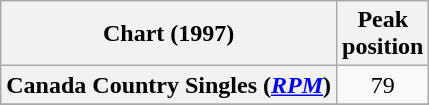<table class="wikitable sortable plainrowheaders">
<tr>
<th scope="col">Chart (1997)</th>
<th scope="col">Peak<br>position</th>
</tr>
<tr>
<th scope="row">Canada Country Singles (<em><a href='#'>RPM</a></em>)</th>
<td align="center">79</td>
</tr>
<tr>
</tr>
<tr>
</tr>
</table>
